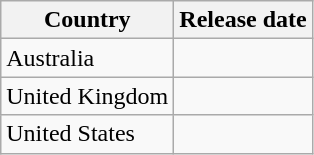<table class="wikitable">
<tr>
<th>Country</th>
<th>Release date</th>
</tr>
<tr>
<td>Australia</td>
<td></td>
</tr>
<tr>
<td>United Kingdom</td>
<td></td>
</tr>
<tr>
<td>United States</td>
<td></td>
</tr>
</table>
